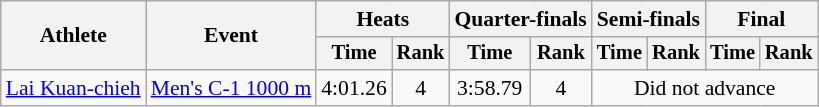<table class="wikitable" style="font-size:90%; text-align:center">
<tr>
<th rowspan="2">Athlete</th>
<th rowspan="2">Event</th>
<th colspan="2">Heats</th>
<th colspan="2">Quarter-finals</th>
<th colspan="2">Semi-finals</th>
<th colspan="2">Final</th>
</tr>
<tr style="font-size:95%">
<th>Time</th>
<th>Rank</th>
<th>Time</th>
<th>Rank</th>
<th>Time</th>
<th>Rank</th>
<th>Time</th>
<th>Rank</th>
</tr>
<tr>
<td align="left"><a href='#'>Lai Kuan-chieh</a></td>
<td align="left"><a href='#'>Men's C-1 1000 m</a></td>
<td>4:01.26</td>
<td>4</td>
<td>3:58.79</td>
<td>4</td>
<td colspan="4">Did not advance</td>
</tr>
</table>
